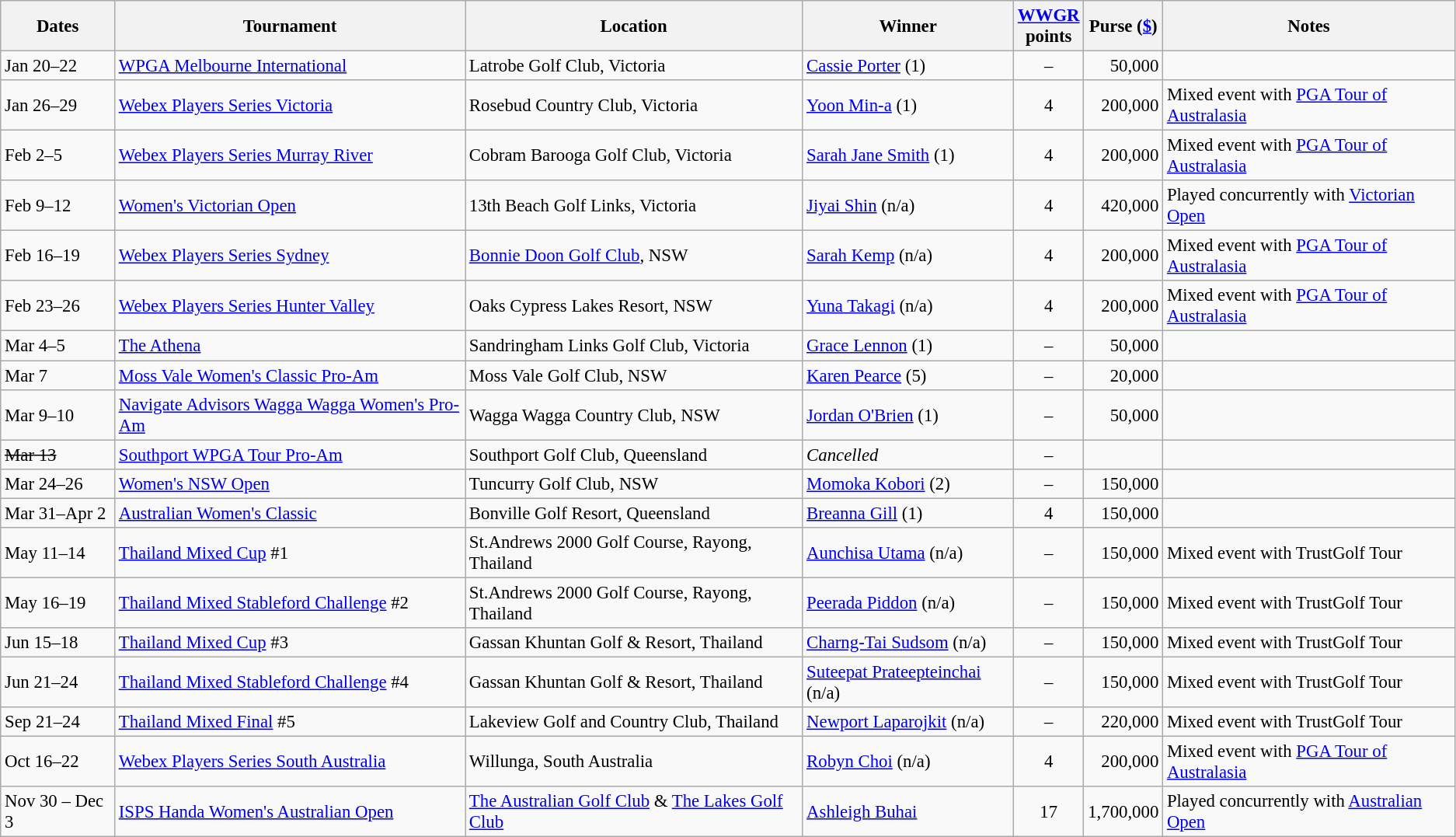<table class="wikitable sortable" style="font-size:95%">
<tr>
<th>Dates</th>
<th>Tournament</th>
<th>Location</th>
<th>Winner</th>
<th><a href='#'>WWGR</a><br>points</th>
<th>Purse (<a href='#'>$</a>)</th>
<th>Notes</th>
</tr>
<tr>
<td>Jan 20–22</td>
<td><a href='#'>WPGA Melbourne International</a></td>
<td>Latrobe Golf Club, Victoria</td>
<td> <a href='#'>Cassie Porter</a> (1)</td>
<td align=center>–</td>
<td align=right>50,000</td>
<td></td>
</tr>
<tr>
<td>Jan 26–29</td>
<td><a href='#'>Webex Players Series Victoria</a></td>
<td>Rosebud Country Club, Victoria</td>
<td> <a href='#'>Yoon Min-a</a> (1)</td>
<td align=center>4</td>
<td align=right>200,000</td>
<td>Mixed event with <a href='#'>PGA Tour of Australasia</a></td>
</tr>
<tr>
<td>Feb 2–5</td>
<td><a href='#'>Webex Players Series Murray River</a></td>
<td>Cobram Barooga Golf Club, Victoria</td>
<td> <a href='#'>Sarah Jane Smith</a> (1)</td>
<td align=center>4</td>
<td align=right>200,000</td>
<td>Mixed event with <a href='#'>PGA Tour of Australasia</a></td>
</tr>
<tr>
<td>Feb 9–12</td>
<td><a href='#'>Women's Victorian Open</a></td>
<td>13th Beach Golf Links, Victoria</td>
<td> <a href='#'>Jiyai Shin</a> (n/a)</td>
<td align=center>4</td>
<td align=right>420,000</td>
<td>Played concurrently with <a href='#'>Victorian  Open</a></td>
</tr>
<tr>
<td>Feb 16–19</td>
<td><a href='#'>Webex Players Series Sydney</a></td>
<td><a href='#'>Bonnie Doon Golf Club</a>, NSW</td>
<td> <a href='#'>Sarah Kemp</a> (n/a)</td>
<td align=center>4</td>
<td align=right>200,000</td>
<td>Mixed event with <a href='#'>PGA Tour of Australasia</a></td>
</tr>
<tr>
<td>Feb 23–26</td>
<td><a href='#'>Webex Players Series  Hunter Valley</a></td>
<td>Oaks Cypress Lakes Resort, NSW</td>
<td> <a href='#'>Yuna Takagi</a> (n/a)</td>
<td align=center>4</td>
<td align=right>200,000</td>
<td>Mixed event with <a href='#'>PGA Tour of Australasia</a></td>
</tr>
<tr>
<td>Mar 4–5</td>
<td><a href='#'>The Athena</a></td>
<td>Sandringham Links Golf Club, Victoria</td>
<td> <a href='#'>Grace Lennon</a> (1)</td>
<td align=center>–</td>
<td align=right>50,000</td>
<td></td>
</tr>
<tr>
<td>Mar 7</td>
<td><a href='#'>Moss Vale Women's Classic Pro-Am</a></td>
<td>Moss Vale Golf Club, NSW</td>
<td> <a href='#'>Karen Pearce</a> (5)</td>
<td align=center>–</td>
<td align=right>20,000</td>
<td></td>
</tr>
<tr>
<td>Mar 9–10</td>
<td><a href='#'>Navigate Advisors Wagga Wagga Women's Pro-Am</a></td>
<td>Wagga Wagga Country Club, NSW</td>
<td> <a href='#'>Jordan O'Brien</a> (1)</td>
<td align=center>–</td>
<td align=right>50,000</td>
<td></td>
</tr>
<tr>
<td><s>Mar 13</s></td>
<td><a href='#'>Southport WPGA Tour Pro-Am</a></td>
<td>Southport Golf Club, Queensland</td>
<td><em>Cancelled</em></td>
<td align=center>–</td>
<td align=right></td>
<td></td>
</tr>
<tr>
<td>Mar 24–26</td>
<td><a href='#'>Women's NSW Open</a></td>
<td>Tuncurry Golf Club, NSW</td>
<td> <a href='#'>Momoka Kobori</a> (2)</td>
<td align=center>–</td>
<td align=right>150,000</td>
<td></td>
</tr>
<tr>
<td>Mar 31–Apr 2</td>
<td><a href='#'>Australian Women's Classic</a></td>
<td>Bonville Golf Resort, Queensland</td>
<td> <a href='#'>Breanna Gill</a> (1)</td>
<td align=center>4</td>
<td align=right>150,000</td>
<td></td>
</tr>
<tr>
<td>May 11–14</td>
<td><a href='#'>Thailand Mixed Cup</a> #1</td>
<td>St.Andrews 2000 Golf Course, Rayong, Thailand</td>
<td> <a href='#'>Aunchisa Utama</a> (n/a)</td>
<td align=center>–</td>
<td align=right>150,000</td>
<td>Mixed event with TrustGolf Tour</td>
</tr>
<tr>
<td>May 16–19</td>
<td><a href='#'>Thailand Mixed Stableford Challenge</a> #2</td>
<td>St.Andrews 2000 Golf Course, Rayong, Thailand</td>
<td> <a href='#'>Peerada Piddon</a> (n/a)</td>
<td align=center>–</td>
<td align=right>150,000</td>
<td>Mixed event with TrustGolf Tour</td>
</tr>
<tr>
<td>Jun 15–18</td>
<td><a href='#'>Thailand Mixed Cup</a> #3</td>
<td>Gassan Khuntan Golf & Resort, Thailand</td>
<td> <a href='#'>Charng-Tai Sudsom</a> (n/a)</td>
<td align=center>–</td>
<td align=right>150,000</td>
<td>Mixed event with TrustGolf Tour</td>
</tr>
<tr>
<td>Jun 21–24</td>
<td><a href='#'>Thailand Mixed Stableford Challenge</a> #4</td>
<td>Gassan Khuntan Golf & Resort, Thailand</td>
<td> <a href='#'>Suteepat Prateepteinchai</a> (n/a)</td>
<td align=center>–</td>
<td align=right>150,000</td>
<td>Mixed event with TrustGolf Tour</td>
</tr>
<tr>
<td>Sep 21–24</td>
<td><a href='#'>Thailand Mixed Final</a> #5</td>
<td>Lakeview Golf and Country Club, Thailand</td>
<td> <a href='#'>Newport Laparojkit</a> (n/a)</td>
<td align=center>–</td>
<td align=right>220,000</td>
<td>Mixed event with TrustGolf Tour</td>
</tr>
<tr>
<td>Oct 16–22</td>
<td><a href='#'>Webex Players Series South Australia</a></td>
<td>Willunga, South Australia</td>
<td> <a href='#'>Robyn Choi</a> (n/a)</td>
<td align=center>4</td>
<td align=right>200,000</td>
<td>Mixed event with <a href='#'>PGA Tour of Australasia</a></td>
</tr>
<tr>
<td>Nov 30 – Dec 3</td>
<td><a href='#'>ISPS Handa Women's Australian Open</a></td>
<td><a href='#'>The Australian Golf Club</a> & <a href='#'>The Lakes Golf Club</a></td>
<td> <a href='#'>Ashleigh Buhai</a></td>
<td align=center>17</td>
<td align=right>1,700,000</td>
<td>Played concurrently with <a href='#'>Australian Open</a></td>
</tr>
</table>
